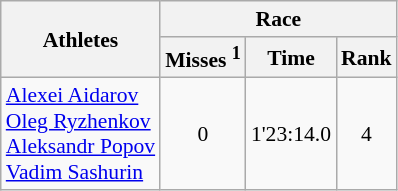<table class="wikitable" border="1" style="font-size:90%">
<tr>
<th rowspan=2>Athletes</th>
<th colspan=3>Race</th>
</tr>
<tr>
<th>Misses <sup>1</sup></th>
<th>Time</th>
<th>Rank</th>
</tr>
<tr>
<td><a href='#'>Alexei Aidarov</a><br><a href='#'>Oleg Ryzhenkov</a><br><a href='#'>Aleksandr Popov</a><br><a href='#'>Vadim Sashurin</a></td>
<td align=center>0</td>
<td align=center>1'23:14.0</td>
<td align=center>4</td>
</tr>
</table>
